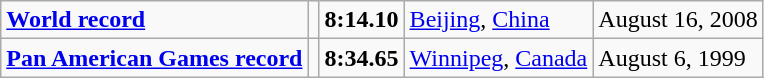<table class="wikitable">
<tr>
<td><strong><a href='#'>World record</a></strong></td>
<td></td>
<td><strong>8:14.10</strong></td>
<td><a href='#'>Beijing</a>, <a href='#'>China</a></td>
<td>August 16, 2008</td>
</tr>
<tr>
<td><strong><a href='#'>Pan American Games record</a></strong></td>
<td></td>
<td><strong>8:34.65</strong></td>
<td><a href='#'>Winnipeg</a>, <a href='#'>Canada</a></td>
<td>August 6, 1999</td>
</tr>
</table>
